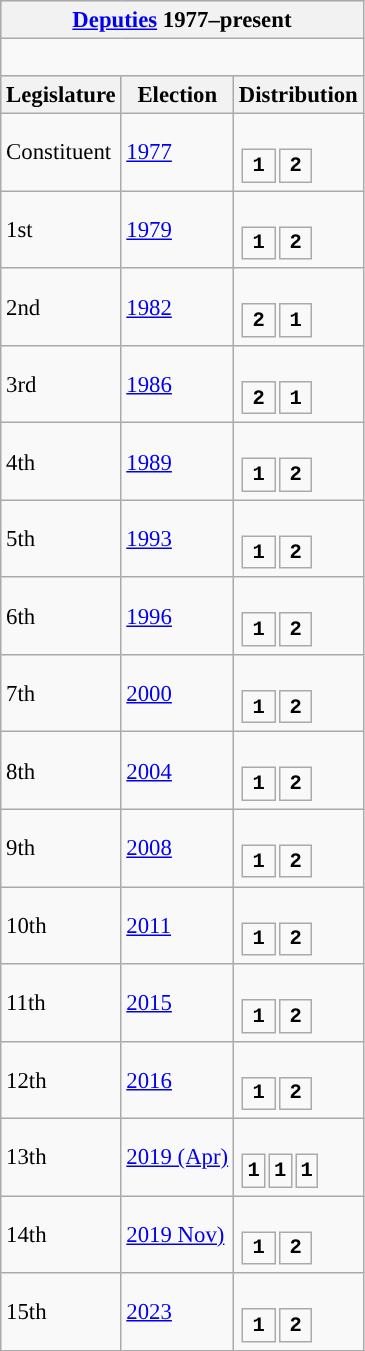<table class="wikitable" style="font-size:95%;">
<tr bgcolor="#CCCCCC">
<th colspan="3"><a href='#'>Deputies</a> 1977–present</th>
</tr>
<tr>
<td colspan="3"><br>







</td>
</tr>
<tr bgcolor="#CCCCCC">
<th>Legislature</th>
<th>Election</th>
<th>Distribution</th>
</tr>
<tr>
<td>Constituent</td>
<td><a href='#'>1977</a></td>
<td><br><table style="width:3.75em; font-size:90%; text-align:center; font-family:Courier New;">
<tr style="font-weight:bold">
<td style="background:">1</td>
<td style="background:">2</td>
</tr>
</table>
</td>
</tr>
<tr>
<td>1st</td>
<td><a href='#'>1979</a></td>
<td><br><table style="width:3.75em; font-size:90%; text-align:center; font-family:Courier New;">
<tr style="font-weight:bold">
<td style="background:">1</td>
<td style="background:">2</td>
</tr>
</table>
</td>
</tr>
<tr>
<td>2nd</td>
<td><a href='#'>1982</a></td>
<td><br><table style="width:3.75em; font-size:90%; text-align:center; font-family:Courier New;">
<tr style="font-weight:bold">
<td style="background:">2</td>
<td style="background:">1</td>
</tr>
</table>
</td>
</tr>
<tr>
<td>3rd</td>
<td><a href='#'>1986</a></td>
<td><br><table style="width:3.75em; font-size:90%; text-align:center; font-family:Courier New;">
<tr style="font-weight:bold">
<td style="background:">2</td>
<td style="background:">1</td>
</tr>
</table>
</td>
</tr>
<tr>
<td>4th</td>
<td><a href='#'>1989</a></td>
<td><br><table style="width:3.75em; font-size:90%; text-align:center; font-family:Courier New;">
<tr style="font-weight:bold">
<td style="background:">1</td>
<td style="background:">2</td>
</tr>
</table>
</td>
</tr>
<tr>
<td>5th</td>
<td><a href='#'>1993</a></td>
<td><br><table style="width:3.75em; font-size:90%; text-align:center; font-family:Courier New;">
<tr style="font-weight:bold">
<td style="background:">1</td>
<td style="background:">2</td>
</tr>
</table>
</td>
</tr>
<tr>
<td>6th</td>
<td><a href='#'>1996</a></td>
<td><br><table style="width:3.75em; font-size:90%; text-align:center; font-family:Courier New;">
<tr style="font-weight:bold">
<td style="background:">1</td>
<td style="background:">2</td>
</tr>
</table>
</td>
</tr>
<tr>
<td>7th</td>
<td><a href='#'>2000</a></td>
<td><br><table style="width:3.75em; font-size:90%; text-align:center; font-family:Courier New;">
<tr style="font-weight:bold">
<td style="background:">1</td>
<td style="background:">2</td>
</tr>
</table>
</td>
</tr>
<tr>
<td>8th</td>
<td><a href='#'>2004</a></td>
<td><br><table style="width:3.75em; font-size:90%; text-align:center; font-family:Courier New;">
<tr style="font-weight:bold">
<td style="background:">1</td>
<td style="background:">2</td>
</tr>
</table>
</td>
</tr>
<tr>
<td>9th</td>
<td><a href='#'>2008</a></td>
<td><br><table style="width:3.75em; font-size:90%; text-align:center; font-family:Courier New;">
<tr style="font-weight:bold">
<td style="background:">1</td>
<td style="background:">2</td>
</tr>
</table>
</td>
</tr>
<tr>
<td>10th</td>
<td><a href='#'>2011</a></td>
<td><br><table style="width:3.75em; font-size:90%; text-align:center; font-family:Courier New;">
<tr style="font-weight:bold">
<td style="background:">1</td>
<td style="background:">2</td>
</tr>
</table>
</td>
</tr>
<tr>
<td>11th</td>
<td><a href='#'>2015</a></td>
<td><br><table style="width:3.75em; font-size:90%; text-align:center; font-family:Courier New;">
<tr style="font-weight:bold">
<td style="background:">1</td>
<td style="background:">2</td>
</tr>
</table>
</td>
</tr>
<tr>
<td>12th</td>
<td><a href='#'>2016</a></td>
<td><br><table style="width:3.75em; font-size:90%; text-align:center; font-family:Courier New;">
<tr style="font-weight:bold">
<td style="background:">1</td>
<td style="background:">2</td>
</tr>
</table>
</td>
</tr>
<tr>
<td>13th</td>
<td><a href='#'>2019 (Apr)</a></td>
<td><br><table style="width:3.75em; font-size:90%; text-align:center; font-family:Courier New;">
<tr style="font-weight:bold">
<td style="background:">1</td>
<td style="background:">1</td>
<td style="background:">1</td>
</tr>
</table>
</td>
</tr>
<tr>
<td>14th</td>
<td><a href='#'>2019 Nov)</a></td>
<td><br><table style="width:3.75em; font-size:90%; text-align:center; font-family:Courier New;">
<tr style="font-weight:bold">
<td style="background:">1</td>
<td style="background:">2</td>
</tr>
</table>
</td>
</tr>
<tr>
<td>15th</td>
<td><a href='#'>2023</a></td>
<td><br><table style="width:3.75em; font-size:90%; text-align:center; font-family:Courier New;">
<tr style="font-weight:bold">
<td style="background:">1</td>
<td style="background:">2</td>
</tr>
</table>
</td>
</tr>
</table>
